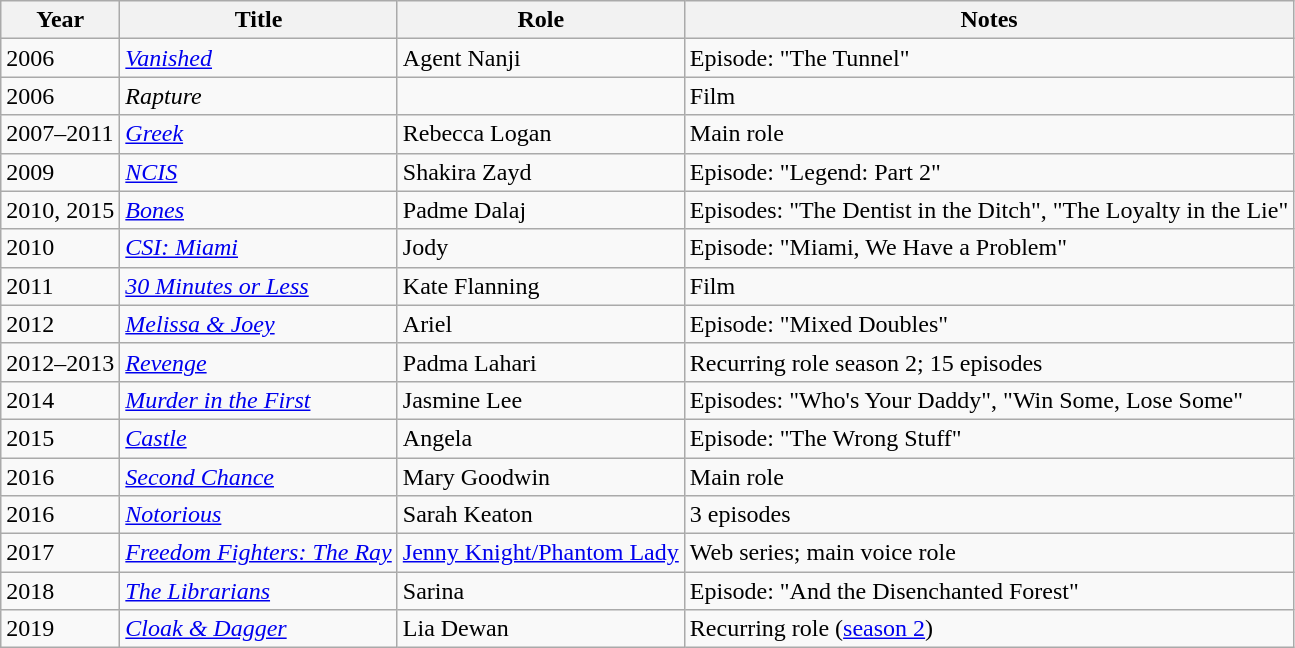<table class="wikitable sortable">
<tr>
<th>Year</th>
<th>Title</th>
<th>Role</th>
<th class="unsortable">Notes</th>
</tr>
<tr>
<td>2006</td>
<td><em><a href='#'>Vanished</a></em></td>
<td>Agent Nanji</td>
<td>Episode: "The Tunnel"</td>
</tr>
<tr>
<td>2006</td>
<td><em>Rapture</em></td>
<td></td>
<td>Film</td>
</tr>
<tr>
<td>2007–2011</td>
<td><em><a href='#'>Greek</a></em></td>
<td>Rebecca Logan</td>
<td>Main role</td>
</tr>
<tr>
<td>2009</td>
<td><em><a href='#'>NCIS</a></em></td>
<td>Shakira Zayd</td>
<td>Episode: "Legend: Part 2"</td>
</tr>
<tr>
<td>2010, 2015</td>
<td><em><a href='#'>Bones</a></em></td>
<td>Padme Dalaj</td>
<td>Episodes: "The Dentist in the Ditch", "The Loyalty in the Lie"</td>
</tr>
<tr>
<td>2010</td>
<td><em><a href='#'>CSI: Miami</a></em></td>
<td>Jody</td>
<td>Episode: "Miami, We Have a Problem"</td>
</tr>
<tr>
<td>2011</td>
<td><em><a href='#'>30 Minutes or Less</a></em></td>
<td>Kate Flanning</td>
<td>Film</td>
</tr>
<tr>
<td>2012</td>
<td><em><a href='#'>Melissa & Joey</a></em></td>
<td>Ariel</td>
<td>Episode: "Mixed Doubles"</td>
</tr>
<tr>
<td>2012–2013</td>
<td><em><a href='#'>Revenge</a></em></td>
<td>Padma Lahari</td>
<td>Recurring role season 2; 15 episodes</td>
</tr>
<tr>
<td>2014</td>
<td><em><a href='#'>Murder in the First</a></em></td>
<td>Jasmine Lee</td>
<td>Episodes: "Who's Your Daddy", "Win Some, Lose Some"</td>
</tr>
<tr>
<td>2015</td>
<td><em><a href='#'>Castle</a></em></td>
<td>Angela</td>
<td>Episode: "The Wrong Stuff"</td>
</tr>
<tr>
<td>2016</td>
<td><em><a href='#'>Second Chance</a></em></td>
<td>Mary Goodwin</td>
<td>Main role</td>
</tr>
<tr>
<td>2016</td>
<td><em><a href='#'>Notorious</a></em></td>
<td>Sarah Keaton</td>
<td>3 episodes</td>
</tr>
<tr>
<td>2017</td>
<td><em><a href='#'>Freedom Fighters: The Ray</a></em></td>
<td><a href='#'>Jenny Knight/Phantom Lady</a></td>
<td>Web series; main voice role</td>
</tr>
<tr>
<td>2018</td>
<td><em><a href='#'>The Librarians</a></em></td>
<td>Sarina</td>
<td>Episode: "And the Disenchanted Forest"</td>
</tr>
<tr>
<td>2019</td>
<td><em><a href='#'>Cloak & Dagger</a></em></td>
<td>Lia Dewan</td>
<td>Recurring role (<a href='#'>season 2</a>)</td>
</tr>
</table>
